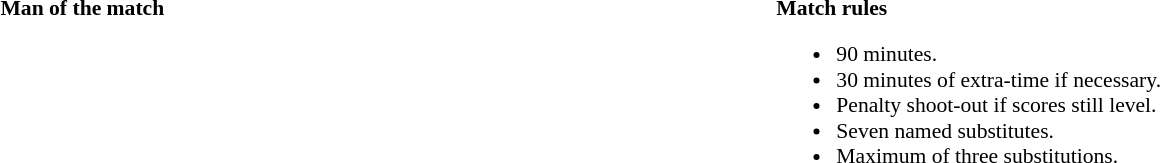<table width=82% style="font-size:90%">
<tr>
<td width=50% valign=top><br><strong>Man of the match</strong></td>
<td width=50% valign=top><br><strong>Match rules</strong><ul><li>90 minutes.</li><li>30 minutes of extra-time if necessary.</li><li>Penalty shoot-out if scores still level.</li><li>Seven named substitutes.</li><li>Maximum of three substitutions.</li></ul></td>
</tr>
</table>
